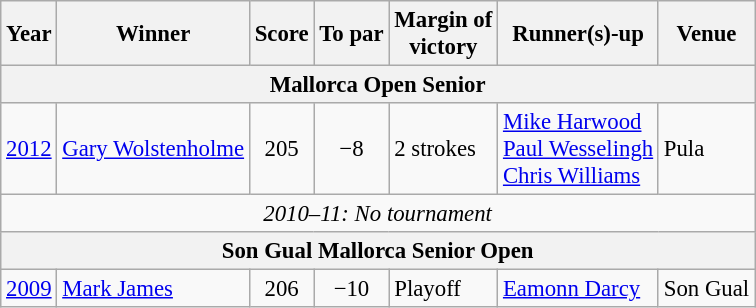<table class="wikitable" style="font-size:95%">
<tr>
<th>Year</th>
<th>Winner</th>
<th>Score</th>
<th>To par</th>
<th>Margin of<br>victory</th>
<th>Runner(s)-up</th>
<th>Venue</th>
</tr>
<tr>
<th colspan=8>Mallorca Open Senior</th>
</tr>
<tr>
<td><a href='#'>2012</a></td>
<td> <a href='#'>Gary Wolstenholme</a></td>
<td align=center>205</td>
<td align=center>−8</td>
<td>2 strokes</td>
<td> <a href='#'>Mike Harwood</a><br> <a href='#'>Paul Wesselingh</a><br> <a href='#'>Chris Williams</a></td>
<td>Pula</td>
</tr>
<tr>
<td colspan=8 align=center><em>2010–11: No tournament</em></td>
</tr>
<tr>
<th colspan=8>Son Gual Mallorca Senior Open</th>
</tr>
<tr>
<td><a href='#'>2009</a></td>
<td> <a href='#'>Mark James</a></td>
<td align=center>206</td>
<td align=center>−10</td>
<td>Playoff</td>
<td> <a href='#'>Eamonn Darcy</a></td>
<td>Son Gual</td>
</tr>
</table>
